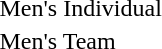<table>
<tr align="left">
<td>Men's Individual</td>
<td></td>
<td></td>
<td></td>
</tr>
<tr align="left">
<td>Men's Team</td>
<td></td>
<td></td>
<td></td>
</tr>
</table>
